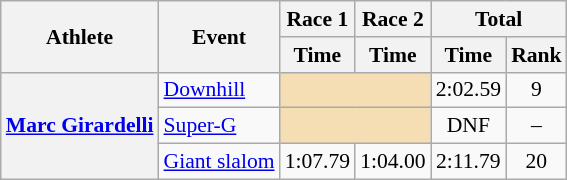<table class="wikitable" style="font-size:90%">
<tr>
<th rowspan="2">Athlete</th>
<th rowspan="2">Event</th>
<th>Race 1</th>
<th>Race 2</th>
<th colspan="2">Total</th>
</tr>
<tr>
<th>Time</th>
<th>Time</th>
<th>Time</th>
<th>Rank</th>
</tr>
<tr>
<th rowspan=3><a href='#'>Marc Girardelli</a></th>
<td><a href='#'>Downhill</a></td>
<td colspan="2" bgcolor="wheat"></td>
<td align="center">2:02.59</td>
<td align="center">9</td>
</tr>
<tr>
<td><a href='#'>Super-G</a></td>
<td colspan="2" bgcolor="wheat"></td>
<td align="center">DNF</td>
<td align="center">–</td>
</tr>
<tr>
<td><a href='#'>Giant slalom</a></td>
<td align="center">1:07.79</td>
<td align="center">1:04.00</td>
<td align="center">2:11.79</td>
<td align="center">20</td>
</tr>
</table>
